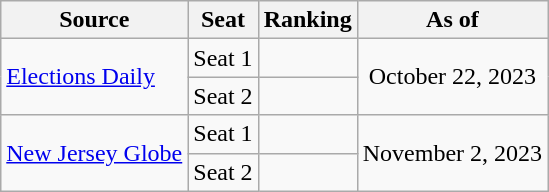<table class="wikitable" style="text-align:center">
<tr>
<th>Source</th>
<th>Seat</th>
<th>Ranking</th>
<th>As of</th>
</tr>
<tr>
<td align=left rowspan="2"><a href='#'>Elections Daily</a></td>
<td>Seat 1</td>
<td></td>
<td rowspan="2">October 22, 2023</td>
</tr>
<tr>
<td>Seat 2</td>
<td></td>
</tr>
<tr>
<td align=left rowspan="2"><a href='#'>New Jersey Globe</a></td>
<td>Seat 1</td>
<td></td>
<td rowspan="2">November 2, 2023</td>
</tr>
<tr>
<td>Seat 2</td>
<td></td>
</tr>
</table>
